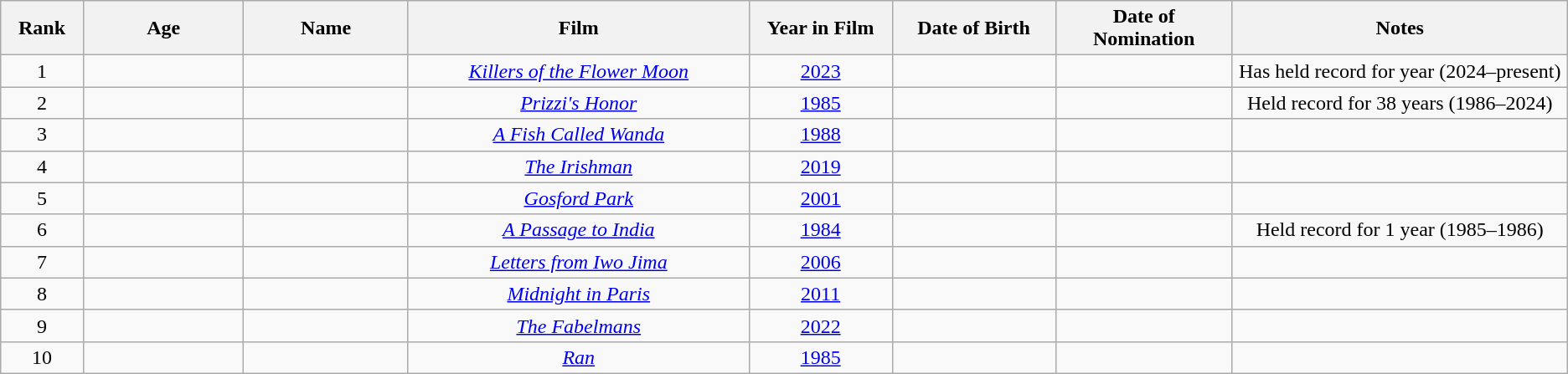<table class="wikitable sortable" style="text-align: center">
<tr>
<th style="width:065px;">Rank</th>
<th style="width:150px;">Age</th>
<th style="width:150px;">Name</th>
<th style="width:325px;">Film</th>
<th style="width:130px;">Year in Film</th>
<th style="width:150px;">Date of Birth</th>
<th style="width:150px;">Date of Nomination</th>
<th style="width:325px;">Notes</th>
</tr>
<tr>
<td>1</td>
<td></td>
<td></td>
<td><em><a href='#'>Killers of the Flower Moon</a></em></td>
<td><a href='#'>2023</a></td>
<td></td>
<td></td>
<td>Has held record for  year (2024–present)</td>
</tr>
<tr>
<td>2</td>
<td></td>
<td></td>
<td><em><a href='#'>Prizzi's Honor</a></em></td>
<td><a href='#'>1985</a></td>
<td></td>
<td></td>
<td>Held record for 38 years (1986–2024)</td>
</tr>
<tr>
<td>3</td>
<td></td>
<td></td>
<td><em><a href='#'>A Fish Called Wanda</a></em></td>
<td><a href='#'>1988</a></td>
<td></td>
<td></td>
<td></td>
</tr>
<tr>
<td>4</td>
<td></td>
<td></td>
<td><em><a href='#'>The Irishman</a></em></td>
<td><a href='#'>2019</a></td>
<td></td>
<td></td>
<td></td>
</tr>
<tr>
<td>5</td>
<td></td>
<td></td>
<td><em><a href='#'>Gosford Park</a></em></td>
<td><a href='#'>2001</a></td>
<td></td>
<td></td>
<td></td>
</tr>
<tr>
<td>6</td>
<td></td>
<td></td>
<td><em><a href='#'>A Passage to India</a></em></td>
<td><a href='#'>1984</a></td>
<td></td>
<td></td>
<td>Held record for 1 year (1985–1986)</td>
</tr>
<tr>
<td>7</td>
<td></td>
<td></td>
<td><em><a href='#'>Letters from Iwo Jima</a></em></td>
<td><a href='#'>2006</a></td>
<td></td>
<td></td>
<td></td>
</tr>
<tr>
<td>8</td>
<td></td>
<td></td>
<td><em><a href='#'>Midnight in Paris</a></em></td>
<td><a href='#'>2011</a></td>
<td></td>
<td></td>
<td></td>
</tr>
<tr>
<td>9</td>
<td></td>
<td></td>
<td><em><a href='#'>The Fabelmans</a></em></td>
<td><a href='#'>2022</a></td>
<td></td>
<td></td>
<td></td>
</tr>
<tr>
<td>10</td>
<td></td>
<td></td>
<td><em><a href='#'>Ran</a></em></td>
<td><a href='#'>1985</a></td>
<td></td>
<td></td>
<td></td>
</tr>
</table>
